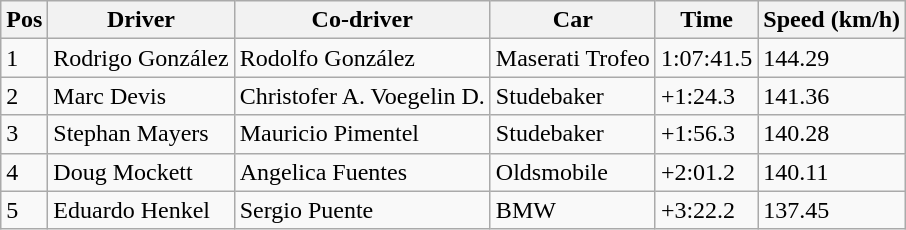<table class="wikitable">
<tr>
<th>Pos</th>
<th>Driver</th>
<th>Co-driver</th>
<th>Car</th>
<th>Time</th>
<th>Speed (km/h)</th>
</tr>
<tr>
<td>1</td>
<td> Rodrigo González</td>
<td> Rodolfo González</td>
<td>Maserati Trofeo</td>
<td>1:07:41.5</td>
<td>144.29</td>
</tr>
<tr>
<td>2</td>
<td> Marc Devis</td>
<td> Christofer A. Voegelin D.</td>
<td>Studebaker</td>
<td>+1:24.3</td>
<td>141.36</td>
</tr>
<tr>
<td>3</td>
<td> Stephan Mayers</td>
<td> Mauricio Pimentel</td>
<td>Studebaker</td>
<td>+1:56.3</td>
<td>140.28</td>
</tr>
<tr>
<td>4</td>
<td> Doug Mockett</td>
<td> Angelica Fuentes</td>
<td>Oldsmobile</td>
<td>+2:01.2</td>
<td>140.11</td>
</tr>
<tr>
<td>5</td>
<td> Eduardo Henkel</td>
<td> Sergio Puente</td>
<td>BMW</td>
<td>+3:22.2</td>
<td>137.45</td>
</tr>
</table>
